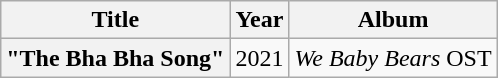<table class="wikitable plainrowheaders" style="text-align:center">
<tr>
<th scope="col">Title</th>
<th scope="col">Year</th>
<th scope="col">Album</th>
</tr>
<tr>
<th scope="row">"The Bha Bha Song"</th>
<td>2021</td>
<td><em>We Baby Bears</em> OST</td>
</tr>
</table>
